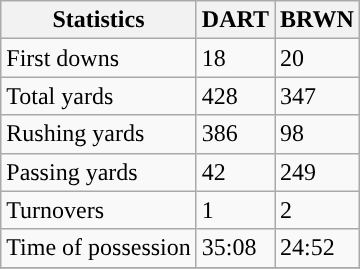<table class="wikitable">
<tr>
<th>Statistics</th>
<th>DART</th>
<th>BRWN</th>
</tr>
<tr>
<td>First downs</td>
<td>18</td>
<td>20</td>
</tr>
<tr>
<td>Total yards</td>
<td>428</td>
<td>347</td>
</tr>
<tr>
<td>Rushing yards</td>
<td>386</td>
<td>98</td>
</tr>
<tr>
<td>Passing yards</td>
<td>42</td>
<td>249</td>
</tr>
<tr>
<td>Turnovers</td>
<td>1</td>
<td>2</td>
</tr>
<tr>
<td>Time of possession</td>
<td>35:08</td>
<td>24:52</td>
</tr>
<tr>
</tr>
</table>
